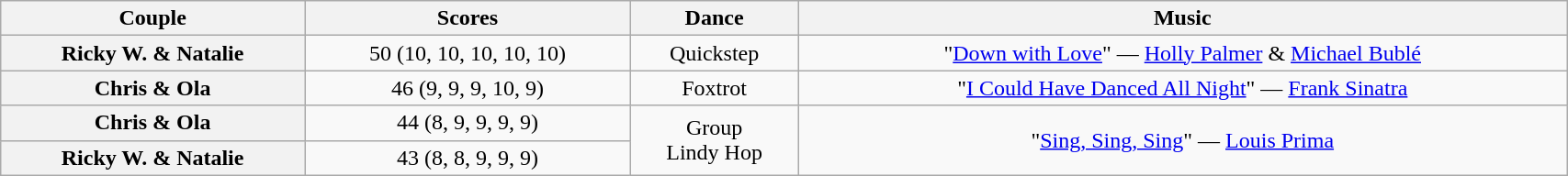<table class="wikitable sortable" style="text-align:center; width:90%">
<tr>
<th scope="col">Couple</th>
<th scope="col">Scores</th>
<th scope="col" class="unsortable">Dance</th>
<th scope="col" class="unsortable">Music</th>
</tr>
<tr>
<th scope="row">Ricky W. & Natalie</th>
<td>50 (10, 10, 10, 10, 10)</td>
<td>Quickstep</td>
<td>"<a href='#'>Down with Love</a>" — <a href='#'>Holly Palmer</a> & <a href='#'>Michael Bublé</a></td>
</tr>
<tr>
<th scope="row">Chris & Ola</th>
<td>46 (9, 9, 9, 10, 9)</td>
<td>Foxtrot</td>
<td>"<a href='#'>I Could Have Danced All Night</a>" — <a href='#'>Frank Sinatra</a></td>
</tr>
<tr>
<th scope="row">Chris & Ola</th>
<td>44 (8, 9, 9, 9, 9)</td>
<td rowspan=2>Group<br>Lindy Hop</td>
<td rowspan=2>"<a href='#'>Sing, Sing, Sing</a>" — <a href='#'>Louis Prima</a></td>
</tr>
<tr>
<th scope="row">Ricky W. & Natalie</th>
<td>43 (8, 8, 9, 9, 9)</td>
</tr>
</table>
